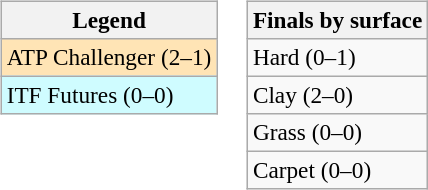<table>
<tr valign=top>
<td><br><table class=wikitable style=font-size:97%>
<tr>
<th>Legend</th>
</tr>
<tr bgcolor=moccasin>
<td>ATP Challenger (2–1)</td>
</tr>
<tr bgcolor=cffcff>
<td>ITF Futures (0–0)</td>
</tr>
</table>
</td>
<td><br><table class=wikitable style=font-size:97%>
<tr>
<th>Finals by surface</th>
</tr>
<tr>
<td>Hard (0–1)</td>
</tr>
<tr>
<td>Clay (2–0)</td>
</tr>
<tr>
<td>Grass (0–0)</td>
</tr>
<tr>
<td>Carpet (0–0)</td>
</tr>
</table>
</td>
</tr>
</table>
